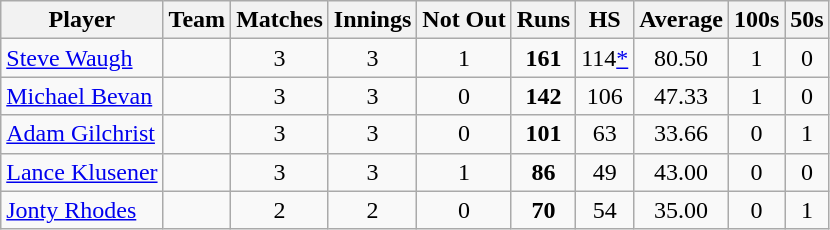<table class="wikitable" style="text-align:center;">
<tr>
<th>Player</th>
<th>Team</th>
<th>Matches</th>
<th>Innings</th>
<th>Not Out</th>
<th>Runs</th>
<th>HS</th>
<th>Average</th>
<th>100s</th>
<th>50s</th>
</tr>
<tr>
<td style="text-align:left"><a href='#'>Steve Waugh</a></td>
<td style="text-align:left"></td>
<td>3</td>
<td>3</td>
<td>1</td>
<td><strong>161</strong></td>
<td>114<a href='#'>*</a></td>
<td>80.50</td>
<td>1</td>
<td>0</td>
</tr>
<tr>
<td style="text-align:left"><a href='#'>Michael Bevan</a></td>
<td style="text-align:left"></td>
<td>3</td>
<td>3</td>
<td>0</td>
<td><strong>142</strong></td>
<td>106</td>
<td>47.33</td>
<td>1</td>
<td>0</td>
</tr>
<tr>
<td style="text-align:left"><a href='#'>Adam Gilchrist</a></td>
<td style="text-align:left"></td>
<td>3</td>
<td>3</td>
<td>0</td>
<td><strong>101</strong></td>
<td>63</td>
<td>33.66</td>
<td>0</td>
<td>1</td>
</tr>
<tr>
<td style="text-align:left"><a href='#'>Lance Klusener</a></td>
<td style="text-align:left"></td>
<td>3</td>
<td>3</td>
<td>1</td>
<td><strong>86</strong></td>
<td>49</td>
<td>43.00</td>
<td>0</td>
<td>0</td>
</tr>
<tr>
<td style="text-align:left"><a href='#'>Jonty Rhodes</a></td>
<td style="text-align:left"></td>
<td>2</td>
<td>2</td>
<td>0</td>
<td><strong>70</strong></td>
<td>54</td>
<td>35.00</td>
<td>0</td>
<td>1</td>
</tr>
</table>
